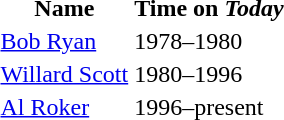<table>
<tr>
<th>Name</th>
<th>Time on <em>Today</em></th>
</tr>
<tr>
<td><a href='#'>Bob Ryan</a></td>
<td>1978–1980</td>
</tr>
<tr>
<td><a href='#'>Willard Scott</a></td>
<td>1980–1996</td>
</tr>
<tr>
<td><a href='#'>Al Roker</a></td>
<td>1996–present</td>
</tr>
<tr>
</tr>
</table>
